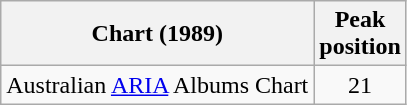<table class="wikitable sortable">
<tr>
<th>Chart (1989)</th>
<th>Peak<br>position</th>
</tr>
<tr>
<td>Australian <a href='#'>ARIA</a> Albums Chart</td>
<td align="center">21</td>
</tr>
</table>
